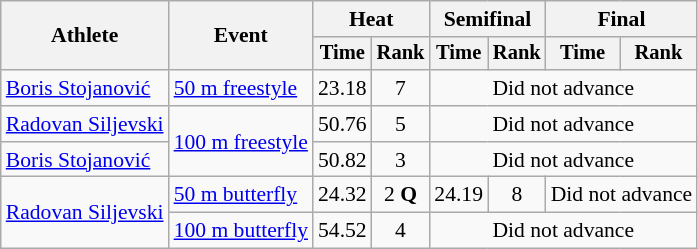<table class=wikitable style="font-size:90%">
<tr>
<th rowspan="2">Athlete</th>
<th rowspan="2">Event</th>
<th colspan="2">Heat</th>
<th colspan="2">Semifinal</th>
<th colspan="2">Final</th>
</tr>
<tr style="font-size:95%">
<th>Time</th>
<th>Rank</th>
<th>Time</th>
<th>Rank</th>
<th>Time</th>
<th>Rank</th>
</tr>
<tr align=center>
<td align=left><a href='#'>Boris Stojanović</a></td>
<td align=left><a href='#'>50 m freestyle</a></td>
<td>23.18</td>
<td>7</td>
<td colspan=4 align=center>Did not advance</td>
</tr>
<tr align=center>
<td align=left><a href='#'>Radovan Siljevski</a></td>
<td align=left rowspan=2><a href='#'>100 m freestyle</a></td>
<td>50.76</td>
<td>5</td>
<td colspan=4 align=center>Did not advance</td>
</tr>
<tr align=center>
<td align=left><a href='#'>Boris Stojanović</a></td>
<td>50.82</td>
<td>3</td>
<td colspan=4 align=center>Did not advance</td>
</tr>
<tr align=center>
<td align=left rowspan=2><a href='#'>Radovan Siljevski</a></td>
<td align=left><a href='#'>50 m butterfly</a></td>
<td>24.32</td>
<td>2 <strong>Q</strong></td>
<td>24.19</td>
<td>8</td>
<td colspan=2 align=center>Did not advance</td>
</tr>
<tr align=center>
<td align=left><a href='#'>100 m butterfly</a></td>
<td>54.52</td>
<td>4</td>
<td colspan=4 align=center>Did not advance</td>
</tr>
</table>
